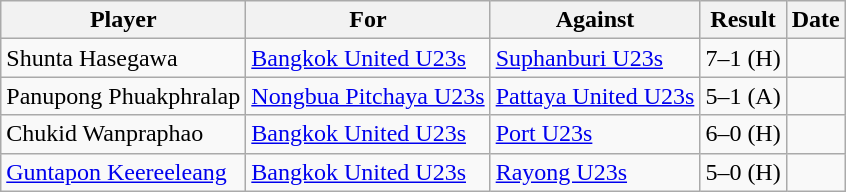<table class="wikitable">
<tr>
<th>Player</th>
<th>For</th>
<th>Against</th>
<th>Result</th>
<th>Date</th>
</tr>
<tr>
<td>Shunta Hasegawa</td>
<td><a href='#'>Bangkok United U23s</a></td>
<td><a href='#'>Suphanburi U23s</a></td>
<td>7–1 (H)</td>
<td></td>
</tr>
<tr>
<td>Panupong Phuakphralap</td>
<td><a href='#'>Nongbua Pitchaya U23s</a></td>
<td><a href='#'>Pattaya United U23s</a></td>
<td>5–1 (A)</td>
<td></td>
</tr>
<tr>
<td>Chukid Wanpraphao</td>
<td><a href='#'>Bangkok United U23s</a></td>
<td><a href='#'>Port U23s</a></td>
<td>6–0 (H)</td>
<td></td>
</tr>
<tr>
<td><a href='#'>Guntapon Keereeleang</a></td>
<td><a href='#'>Bangkok United U23s</a></td>
<td><a href='#'>Rayong U23s</a></td>
<td>5–0 (H)</td>
<td></td>
</tr>
</table>
